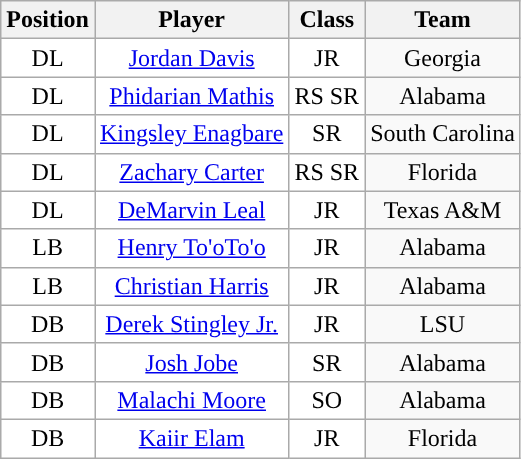<table class="wikitable sortable">
<tr>
<th>Position</th>
<th>Player</th>
<th>Class</th>
<th>Team</th>
</tr>
<tr style="text-align:center;">
<td style="background:white">DL</td>
<td style="background:white"><a href='#'>Jordan Davis</a></td>
<td style="background:white">JR</td>
<td>Georgia</td>
</tr>
<tr style="text-align:center;">
<td style="background:white">DL</td>
<td style="background:white"><a href='#'>Phidarian Mathis</a></td>
<td style="background:white">RS SR</td>
<td>Alabama</td>
</tr>
<tr style="text-align:center;">
<td style="background:white">DL</td>
<td style="background:white"><a href='#'>Kingsley Enagbare</a></td>
<td style="background:white">SR</td>
<td>South Carolina</td>
</tr>
<tr style="text-align:center;">
<td style="background:white">DL</td>
<td style="background:white"><a href='#'>Zachary Carter</a></td>
<td style="background:white">RS SR</td>
<td>Florida</td>
</tr>
<tr style="text-align:center;">
<td style="background:white">DL</td>
<td style="background:white"><a href='#'>DeMarvin Leal</a></td>
<td style="background:white">JR</td>
<td>Texas A&M</td>
</tr>
<tr style="text-align:center;">
<td style="background:white">LB</td>
<td style="background:white"><a href='#'>Henry To'oTo'o</a></td>
<td style="background:white">JR</td>
<td>Alabama</td>
</tr>
<tr style="text-align:center;">
<td style="background:white">LB</td>
<td style="background:white"><a href='#'>Christian Harris</a></td>
<td style="background:white">JR</td>
<td>Alabama</td>
</tr>
<tr style="text-align:center;">
<td style="background:white">DB</td>
<td style="background:white"><a href='#'>Derek Stingley Jr.</a></td>
<td style="background:white">JR</td>
<td>LSU</td>
</tr>
<tr style="text-align:center;">
<td style="background:white">DB</td>
<td style="background:white"><a href='#'>Josh Jobe</a></td>
<td style="background:white">SR</td>
<td>Alabama</td>
</tr>
<tr style="text-align:center;">
<td style="background:white">DB</td>
<td style="background:white"><a href='#'>Malachi Moore</a></td>
<td style="background:white">SO</td>
<td>Alabama</td>
</tr>
<tr style="text-align:center;">
<td style="background:white">DB</td>
<td style="background:white"><a href='#'>Kaiir Elam</a></td>
<td style="background:white">JR</td>
<td>Florida</td>
</tr>
</table>
